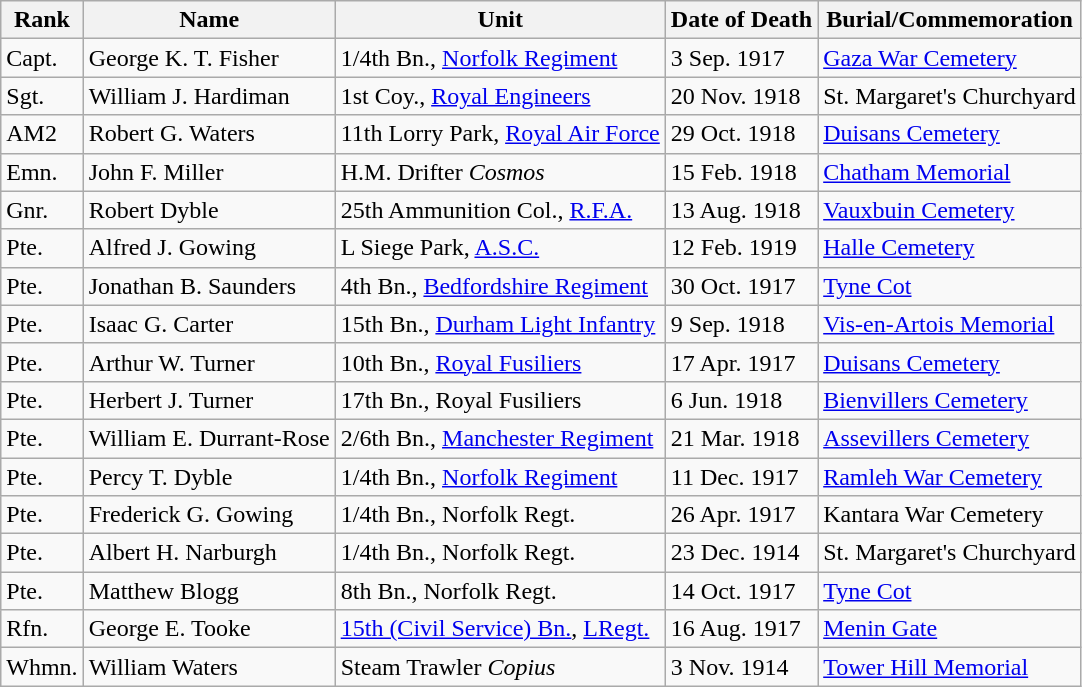<table class="wikitable">
<tr>
<th>Rank</th>
<th>Name</th>
<th>Unit</th>
<th>Date of Death</th>
<th>Burial/Commemoration</th>
</tr>
<tr>
<td>Capt.</td>
<td>George K. T. Fisher</td>
<td>1/4th Bn., <a href='#'>Norfolk Regiment</a></td>
<td>3 Sep. 1917</td>
<td><a href='#'>Gaza War Cemetery</a></td>
</tr>
<tr>
<td>Sgt.</td>
<td>William J. Hardiman</td>
<td>1st Coy., <a href='#'>Royal Engineers</a></td>
<td>20 Nov. 1918</td>
<td>St. Margaret's Churchyard</td>
</tr>
<tr>
<td>AM2</td>
<td>Robert G. Waters</td>
<td>11th Lorry Park, <a href='#'>Royal Air Force</a></td>
<td>29 Oct. 1918</td>
<td><a href='#'>Duisans Cemetery</a></td>
</tr>
<tr>
<td>Emn.</td>
<td>John F. Miller</td>
<td>H.M. Drifter <em>Cosmos</em></td>
<td>15 Feb. 1918</td>
<td><a href='#'>Chatham Memorial</a></td>
</tr>
<tr>
<td>Gnr.</td>
<td>Robert Dyble</td>
<td>25th Ammunition Col., <a href='#'>R.F.A.</a></td>
<td>13 Aug. 1918</td>
<td><a href='#'>Vauxbuin Cemetery</a></td>
</tr>
<tr>
<td>Pte.</td>
<td>Alfred J. Gowing</td>
<td>L Siege Park, <a href='#'>A.S.C.</a></td>
<td>12 Feb. 1919</td>
<td><a href='#'>Halle Cemetery</a></td>
</tr>
<tr>
<td>Pte.</td>
<td>Jonathan B. Saunders</td>
<td>4th Bn., <a href='#'>Bedfordshire Regiment</a></td>
<td>30 Oct. 1917</td>
<td><a href='#'>Tyne Cot</a></td>
</tr>
<tr>
<td>Pte.</td>
<td>Isaac G. Carter</td>
<td>15th Bn., <a href='#'>Durham Light Infantry</a></td>
<td>9 Sep. 1918</td>
<td><a href='#'>Vis-en-Artois Memorial</a></td>
</tr>
<tr>
<td>Pte.</td>
<td>Arthur W. Turner</td>
<td>10th Bn., <a href='#'>Royal Fusiliers</a></td>
<td>17 Apr. 1917</td>
<td><a href='#'>Duisans Cemetery</a></td>
</tr>
<tr>
<td>Pte.</td>
<td>Herbert J. Turner</td>
<td>17th Bn., Royal Fusiliers</td>
<td>6 Jun. 1918</td>
<td><a href='#'>Bienvillers Cemetery</a></td>
</tr>
<tr>
<td>Pte.</td>
<td>William E. Durrant-Rose</td>
<td>2/6th Bn., <a href='#'>Manchester Regiment</a></td>
<td>21 Mar. 1918</td>
<td><a href='#'>Assevillers Cemetery</a></td>
</tr>
<tr>
<td>Pte.</td>
<td>Percy T. Dyble</td>
<td>1/4th Bn., <a href='#'>Norfolk Regiment</a></td>
<td>11 Dec. 1917</td>
<td><a href='#'>Ramleh War Cemetery</a></td>
</tr>
<tr>
<td>Pte.</td>
<td>Frederick G. Gowing</td>
<td>1/4th Bn., Norfolk Regt.</td>
<td>26 Apr. 1917</td>
<td>Kantara War Cemetery</td>
</tr>
<tr>
<td>Pte.</td>
<td>Albert H. Narburgh</td>
<td>1/4th Bn., Norfolk Regt.</td>
<td>23 Dec. 1914</td>
<td>St. Margaret's Churchyard</td>
</tr>
<tr>
<td>Pte.</td>
<td>Matthew Blogg</td>
<td>8th Bn., Norfolk Regt.</td>
<td>14 Oct. 1917</td>
<td><a href='#'>Tyne Cot</a></td>
</tr>
<tr>
<td>Rfn.</td>
<td>George E. Tooke</td>
<td><a href='#'>15th (Civil Service) Bn.</a>, <a href='#'>LRegt.</a></td>
<td>16 Aug. 1917</td>
<td><a href='#'>Menin Gate</a></td>
</tr>
<tr>
<td>Whmn.</td>
<td>William Waters</td>
<td>Steam Trawler <em>Copius</em></td>
<td>3 Nov. 1914</td>
<td><a href='#'>Tower Hill Memorial</a></td>
</tr>
</table>
